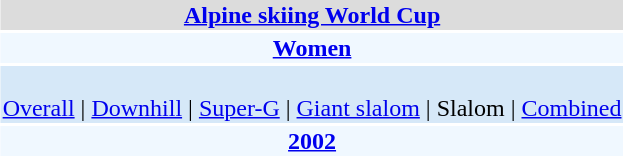<table align="right" class="toccolours" style="margin: 0 0 1em 1em;">
<tr>
<td colspan="2" align=center bgcolor=Gainsboro><strong><a href='#'>Alpine skiing World Cup</a></strong></td>
</tr>
<tr>
<td colspan="2" align=center bgcolor=AliceBlue><strong><a href='#'>Women</a></strong></td>
</tr>
<tr>
<td colspan="2" align=center bgcolor=D6E8F8><br><a href='#'>Overall</a> | 
<a href='#'>Downhill</a> | 
<a href='#'>Super-G</a> | 
<a href='#'>Giant slalom</a> | 
Slalom | 
<a href='#'>Combined</a></td>
</tr>
<tr>
<td colspan="2" align=center bgcolor=AliceBlue><strong><a href='#'>2002</a></strong></td>
</tr>
</table>
